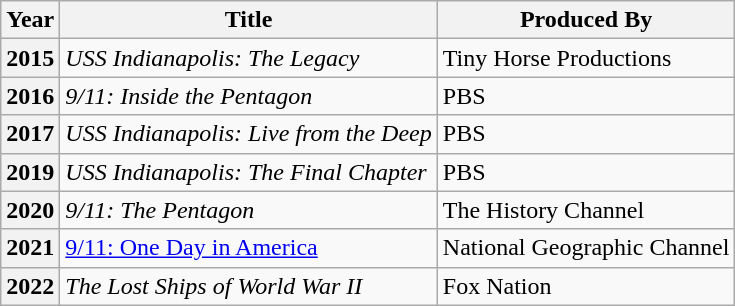<table class="wikitable sortable plainrowheaders">
<tr>
<th scope="col">Year</th>
<th scope="col">Title</th>
<th scope="col">Produced By</th>
</tr>
<tr>
<th>2015</th>
<td><em>USS Indianapolis: The Legacy</em></td>
<td>Tiny Horse Productions</td>
</tr>
<tr>
<th><strong>2016</strong></th>
<td><em>9/11:  Inside the Pentagon</em></td>
<td>PBS</td>
</tr>
<tr>
<th>2017</th>
<td><em>USS Indianapolis: Live from the Deep</em></td>
<td>PBS</td>
</tr>
<tr>
<th>2019</th>
<td><em>USS Indianapolis: The Final Chapter</em></td>
<td>PBS</td>
</tr>
<tr>
<th>2020</th>
<td><em>9/11: The Pentagon</em></td>
<td>The History Channel</td>
</tr>
<tr>
<th>2021</th>
<td><a href='#'>9/11: One Day in America</a></td>
<td>National Geographic Channel</td>
</tr>
<tr>
<th>2022</th>
<td><em>The Lost Ships of World War II</em></td>
<td>Fox Nation</td>
</tr>
</table>
